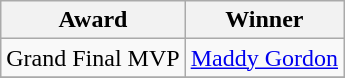<table class="wikitable collapsible">
<tr>
<th>Award</th>
<th>Winner</th>
</tr>
<tr>
<td>Grand Final MVP</td>
<td><a href='#'>Maddy Gordon</a></td>
</tr>
<tr>
</tr>
</table>
